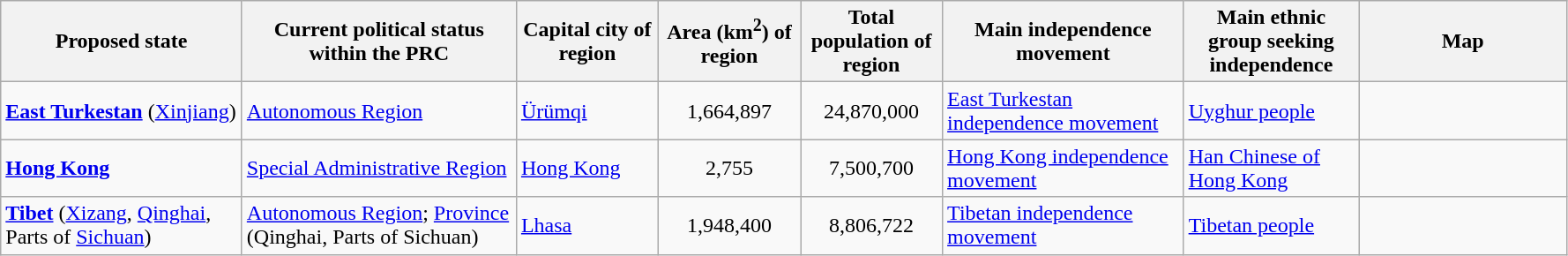<table class="wikitable sortable" style="font-size:100%">
<tr>
<th width="175">Proposed state</th>
<th width="200">Current political status within the PRC</th>
<th width="100">Capital city of region</th>
<th width="100">Area (km<sup>2</sup>) of region</th>
<th width="100">Total population of region</th>
<th width="175">Main independence movement</th>
<th width="125">Main ethnic group seeking independence</th>
<th width="150">Map</th>
</tr>
<tr>
<td><strong> <a href='#'>East Turkestan</a></strong> (<a href='#'>Xinjiang</a>)</td>
<td><a href='#'>Autonomous Region</a></td>
<td><a href='#'>Ürümqi</a></td>
<td align="center">1,664,897</td>
<td align="center">24,870,000</td>
<td><a href='#'>East Turkestan independence movement</a></td>
<td><a href='#'>Uyghur people</a></td>
<td></td>
</tr>
<tr>
<td><strong> <a href='#'>Hong Kong</a></strong></td>
<td><a href='#'>Special Administrative Region</a></td>
<td><a href='#'>Hong Kong</a></td>
<td align="center">2,755</td>
<td align="center">7,500,700</td>
<td><a href='#'>Hong Kong independence movement</a></td>
<td><a href='#'>Han Chinese of Hong Kong</a></td>
<td></td>
</tr>
<tr>
<td><strong> <a href='#'>Tibet</a></strong> (<a href='#'>Xizang</a>, <a href='#'>Qinghai</a>, Parts of <a href='#'>Sichuan</a>)</td>
<td><a href='#'>Autonomous Region</a>; <a href='#'>Province</a> (Qinghai, Parts of Sichuan)</td>
<td><a href='#'>Lhasa</a></td>
<td align="center">1,948,400</td>
<td align="center">8,806,722</td>
<td><a href='#'>Tibetan independence movement</a></td>
<td><a href='#'>Tibetan people</a></td>
<td></td>
</tr>
</table>
